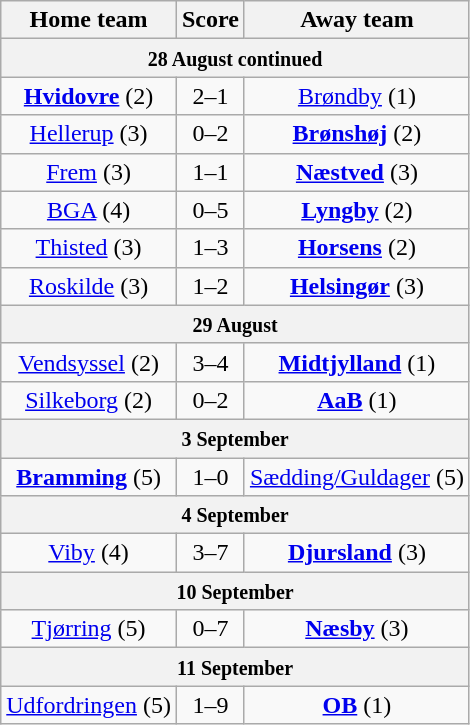<table class="wikitable" style="text-align: center">
<tr>
<th>Home team</th>
<th>Score</th>
<th>Away team</th>
</tr>
<tr>
<th colspan="4" align="center"><small>28 August continued</small></th>
</tr>
<tr>
<td><strong><a href='#'>Hvidovre</a></strong> (2)</td>
<td>2–1</td>
<td><a href='#'>Brøndby</a> (1)</td>
</tr>
<tr>
<td><a href='#'>Hellerup</a> (3)</td>
<td>0–2</td>
<td><strong><a href='#'>Brønshøj</a></strong> (2)</td>
</tr>
<tr>
<td><a href='#'>Frem</a> (3)</td>
<td>1–1 </td>
<td><strong><a href='#'>Næstved</a></strong> (3)</td>
</tr>
<tr>
<td><a href='#'>BGA</a> (4)</td>
<td>0–5</td>
<td><strong><a href='#'>Lyngby</a></strong> (2)</td>
</tr>
<tr>
<td><a href='#'>Thisted</a> (3)</td>
<td>1–3</td>
<td><strong><a href='#'>Horsens</a></strong> (2)</td>
</tr>
<tr>
<td><a href='#'>Roskilde</a> (3)</td>
<td>1–2</td>
<td><strong><a href='#'>Helsingør</a></strong> (3)</td>
</tr>
<tr>
<th colspan="4" align="center"><small>29 August</small></th>
</tr>
<tr>
<td><a href='#'>Vendsyssel</a> (2)</td>
<td>3–4 </td>
<td><strong><a href='#'>Midtjylland</a></strong> (1)</td>
</tr>
<tr>
<td><a href='#'>Silkeborg</a> (2)</td>
<td>0–2</td>
<td><strong><a href='#'>AaB</a></strong> (1)</td>
</tr>
<tr>
<th colspan="4" align="center"><small>3 September</small></th>
</tr>
<tr>
<td><strong><a href='#'>Bramming</a></strong> (5)</td>
<td>1–0</td>
<td><a href='#'>Sædding/Guldager</a> (5)</td>
</tr>
<tr>
<th colspan="4" align="center"><small>4 September</small></th>
</tr>
<tr>
<td><a href='#'>Viby</a> (4)</td>
<td>3–7 </td>
<td><strong><a href='#'>Djursland</a></strong> (3)</td>
</tr>
<tr>
<th colspan="4" align="center"><small>10 September</small></th>
</tr>
<tr>
<td><a href='#'>Tjørring</a> (5)</td>
<td>0–7</td>
<td><strong><a href='#'>Næsby</a></strong> (3)</td>
</tr>
<tr>
<th colspan="4" align="center"><small>11 September</small></th>
</tr>
<tr>
<td><a href='#'>Udfordringen</a> (5)</td>
<td>1–9</td>
<td><strong><a href='#'>OB</a></strong> (1)</td>
</tr>
</table>
